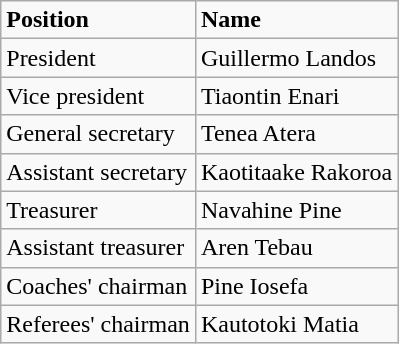<table class="wikitable">
<tr>
<td><strong>Position</strong></td>
<td><strong>Name</strong></td>
</tr>
<tr>
<td>President</td>
<td>Guillermo Landos</td>
</tr>
<tr>
<td>Vice president</td>
<td>Tiaontin Enari</td>
</tr>
<tr>
<td>General secretary</td>
<td>Tenea Atera</td>
</tr>
<tr>
<td>Assistant secretary</td>
<td>Kaotitaake Rakoroa</td>
</tr>
<tr>
<td>Treasurer</td>
<td>Navahine Pine</td>
</tr>
<tr>
<td>Assistant treasurer</td>
<td>Aren Tebau</td>
</tr>
<tr>
<td>Coaches' chairman</td>
<td>Pine Iosefa</td>
</tr>
<tr>
<td>Referees' chairman</td>
<td>Kautotoki Matia</td>
</tr>
</table>
